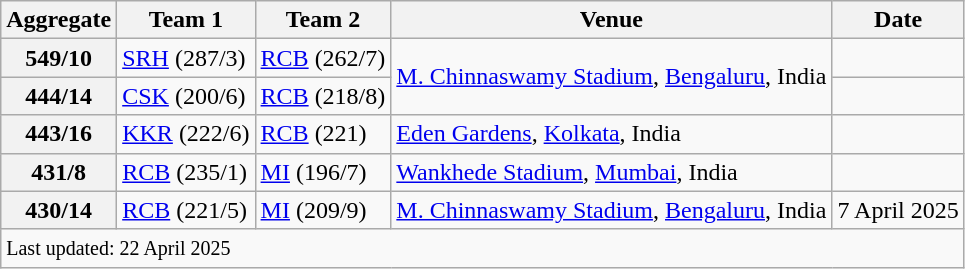<table class="wikitable">
<tr>
<th><strong>Aggregate</strong></th>
<th><strong>Team 1</strong></th>
<th><strong>Team 2</strong></th>
<th><strong>Venue</strong></th>
<th><strong>Date</strong></th>
</tr>
<tr>
<th>549/10</th>
<td><a href='#'>SRH</a> (287/3)</td>
<td><a href='#'>RCB</a> (262/7)</td>
<td rowspan=2><a href='#'>M. Chinnaswamy Stadium</a>, <a href='#'>Bengaluru</a>, India</td>
<td></td>
</tr>
<tr>
<th>444/14</th>
<td><a href='#'>CSK</a> (200/6)</td>
<td><a href='#'>RCB</a> (218/8)</td>
<td></td>
</tr>
<tr>
<th>443/16</th>
<td><a href='#'>KKR</a> (222/6)</td>
<td><a href='#'>RCB</a> (221)</td>
<td><a href='#'>Eden Gardens</a>, <a href='#'>Kolkata</a>, India</td>
<td></td>
</tr>
<tr>
<th>431/8</th>
<td><a href='#'>RCB</a> (235/1)</td>
<td><a href='#'>MI</a> (196/7)</td>
<td><a href='#'>Wankhede Stadium</a>, <a href='#'>Mumbai</a>, India</td>
<td></td>
</tr>
<tr>
<th>430/14</th>
<td><a href='#'>RCB</a> (221/5)</td>
<td><a href='#'>MI</a> (209/9)</td>
<td><a href='#'>M. Chinnaswamy Stadium</a>, <a href='#'>Bengaluru</a>, India</td>
<td>7 April 2025</td>
</tr>
<tr class="sortbottom">
<td colspan="5"><small>Last updated: 22 April 2025</small></td>
</tr>
</table>
